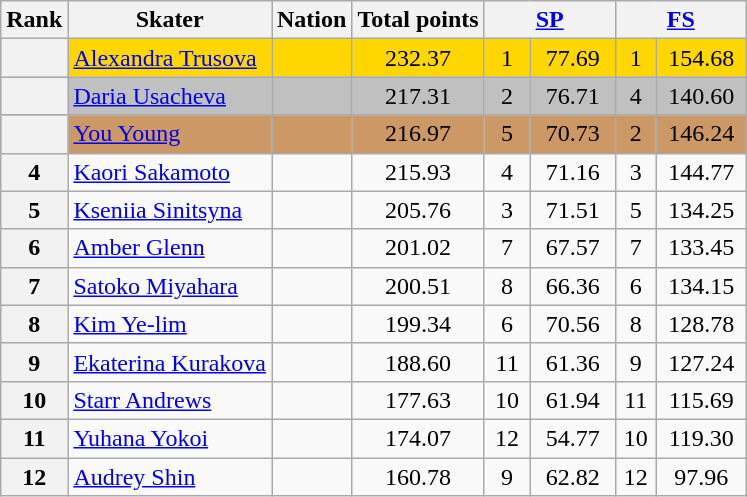<table class="wikitable sortable" style="text-align:left;">
<tr>
<th scope="col">Rank</th>
<th scope="col">Skater</th>
<th scope="col">Nation</th>
<th scope="col">Total points</th>
<th scope="col" colspan="2" width="80px"><a href='#'>SP</a></th>
<th scope="col" colspan="2" width="80px"><a href='#'>FS</a></th>
</tr>
<tr bgcolor="gold">
<th scope="row"></th>
<td><a href='#'>Alexandra Trusova</a></td>
<td></td>
<td align="center">232.37</td>
<td align="center">1</td>
<td align="center">77.69</td>
<td align="center">1</td>
<td align="center">154.68</td>
</tr>
<tr bgcolor="silver">
<th scope="row"></th>
<td><a href='#'>Daria Usacheva</a></td>
<td></td>
<td align="center">217.31</td>
<td align="center">2</td>
<td align="center">76.71</td>
<td align="center">4</td>
<td align="center">140.60</td>
</tr>
<tr bgcolor="cc9966">
<th scope="row"></th>
<td><a href='#'>You Young</a></td>
<td></td>
<td align="center">216.97</td>
<td align="center">5</td>
<td align="center">70.73</td>
<td align="center">2</td>
<td align="center">146.24</td>
</tr>
<tr>
<th scope="row">4</th>
<td><a href='#'>Kaori Sakamoto</a></td>
<td></td>
<td align="center">215.93</td>
<td align="center">4</td>
<td align="center">71.16</td>
<td align="center">3</td>
<td align="center">144.77</td>
</tr>
<tr>
<th scope="row">5</th>
<td><a href='#'>Kseniia Sinitsyna</a></td>
<td></td>
<td align="center">205.76</td>
<td align="center">3</td>
<td align="center">71.51</td>
<td align="center">5</td>
<td align="center">134.25</td>
</tr>
<tr>
<th scope="row">6</th>
<td><a href='#'>Amber Glenn</a></td>
<td></td>
<td align="center">201.02</td>
<td align="center">7</td>
<td align="center">67.57</td>
<td align="center">7</td>
<td align="center">133.45</td>
</tr>
<tr>
<th scope="row">7</th>
<td><a href='#'>Satoko Miyahara</a></td>
<td></td>
<td align="center">200.51</td>
<td align="center">8</td>
<td align="center">66.36</td>
<td align="center">6</td>
<td align="center">134.15</td>
</tr>
<tr>
<th scope="row">8</th>
<td><a href='#'>Kim Ye-lim</a></td>
<td></td>
<td align="center">199.34</td>
<td align="center">6</td>
<td align="center">70.56</td>
<td align="center">8</td>
<td align="center">128.78</td>
</tr>
<tr>
<th scope="row">9</th>
<td><a href='#'>Ekaterina Kurakova</a></td>
<td></td>
<td align="center">188.60</td>
<td align="center">11</td>
<td align="center">61.36</td>
<td align="center">9</td>
<td align="center">127.24</td>
</tr>
<tr>
<th scope="row">10</th>
<td><a href='#'>Starr Andrews</a></td>
<td></td>
<td align="center">177.63</td>
<td align="center">10</td>
<td align="center">61.94</td>
<td align="center">11</td>
<td align="center">115.69</td>
</tr>
<tr>
<th scope="row">11</th>
<td><a href='#'>Yuhana Yokoi</a></td>
<td></td>
<td align="center">174.07</td>
<td align="center">12</td>
<td align="center">54.77</td>
<td align="center">10</td>
<td align="center">119.30</td>
</tr>
<tr>
<th scope="row">12</th>
<td><a href='#'>Audrey Shin</a></td>
<td></td>
<td align="center">160.78</td>
<td align="center">9</td>
<td align="center">62.82</td>
<td align="center">12</td>
<td align="center">97.96</td>
</tr>
</table>
